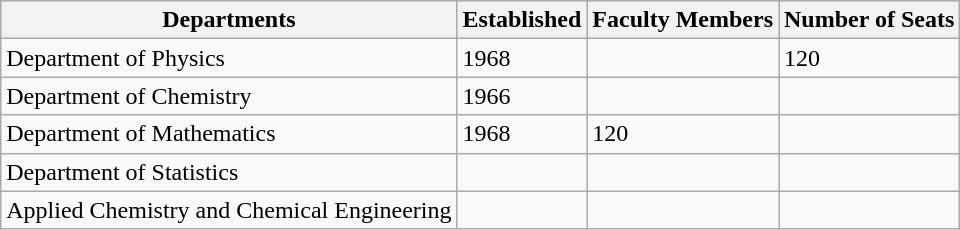<table class="wikitable sortable">
<tr>
<th>Departments</th>
<th>Established</th>
<th>Faculty Members</th>
<th>Number of Seats</th>
</tr>
<tr>
<td>Department of Physics</td>
<td>1968</td>
<td></td>
<td>120</td>
</tr>
<tr>
<td>Department of Chemistry</td>
<td>1966</td>
<td></td>
<td></td>
</tr>
<tr>
<td>Department of Mathematics</td>
<td>1968</td>
<td>120</td>
<td></td>
</tr>
<tr>
<td>Department of Statistics</td>
<td></td>
<td></td>
<td></td>
</tr>
<tr>
<td>Applied Chemistry and Chemical Engineering</td>
<td></td>
<td></td>
<td></td>
</tr>
</table>
